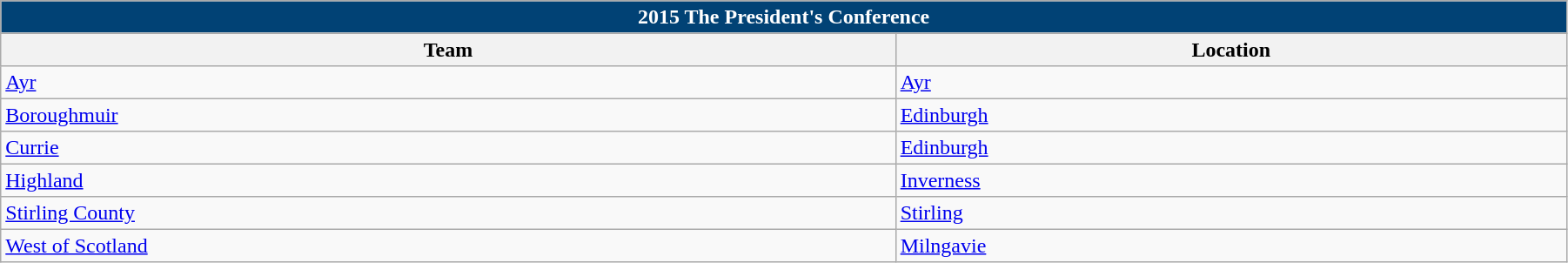<table class="wikitable sortable" style="text-align:left; line-height:110%; font-size:100%; width:95%;">
<tr>
<td colspan=4 align=center  style="background-color:#014275;color:#ffffff"><strong>2015 The President's Conference</strong></td>
</tr>
<tr>
<th width="40%">Team</th>
<th width="30%">Location</th>
</tr>
<tr>
<td><a href='#'>Ayr</a></td>
<td><a href='#'>Ayr</a></td>
</tr>
<tr>
<td><a href='#'>Boroughmuir</a></td>
<td><a href='#'>Edinburgh</a></td>
</tr>
<tr>
<td><a href='#'>Currie</a></td>
<td><a href='#'>Edinburgh</a></td>
</tr>
<tr>
<td><a href='#'>Highland</a></td>
<td><a href='#'>Inverness</a></td>
</tr>
<tr>
<td><a href='#'>Stirling County</a></td>
<td><a href='#'>Stirling</a></td>
</tr>
<tr>
<td><a href='#'>West of Scotland</a></td>
<td><a href='#'>Milngavie</a></td>
</tr>
</table>
